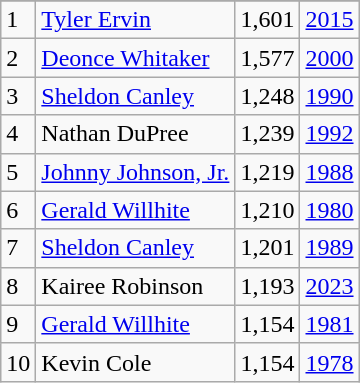<table class="wikitable">
<tr>
</tr>
<tr>
<td>1</td>
<td><a href='#'>Tyler Ervin</a></td>
<td>1,601</td>
<td><a href='#'>2015</a></td>
</tr>
<tr>
<td>2</td>
<td><a href='#'>Deonce Whitaker</a></td>
<td>1,577</td>
<td><a href='#'>2000</a></td>
</tr>
<tr>
<td>3</td>
<td><a href='#'>Sheldon Canley</a></td>
<td>1,248</td>
<td><a href='#'>1990</a></td>
</tr>
<tr>
<td>4</td>
<td>Nathan DuPree</td>
<td>1,239</td>
<td><a href='#'>1992</a></td>
</tr>
<tr>
<td>5</td>
<td><a href='#'>Johnny Johnson, Jr.</a></td>
<td>1,219</td>
<td><a href='#'>1988</a></td>
</tr>
<tr>
<td>6</td>
<td><a href='#'>Gerald Willhite</a></td>
<td>1,210</td>
<td><a href='#'>1980</a></td>
</tr>
<tr>
<td>7</td>
<td><a href='#'>Sheldon Canley</a></td>
<td>1,201</td>
<td><a href='#'>1989</a></td>
</tr>
<tr>
<td>8</td>
<td>Kairee Robinson</td>
<td>1,193</td>
<td><a href='#'>2023</a></td>
</tr>
<tr>
<td>9</td>
<td><a href='#'>Gerald Willhite</a></td>
<td>1,154</td>
<td><a href='#'>1981</a></td>
</tr>
<tr>
<td>10</td>
<td>Kevin Cole</td>
<td>1,154</td>
<td><a href='#'>1978</a></td>
</tr>
</table>
